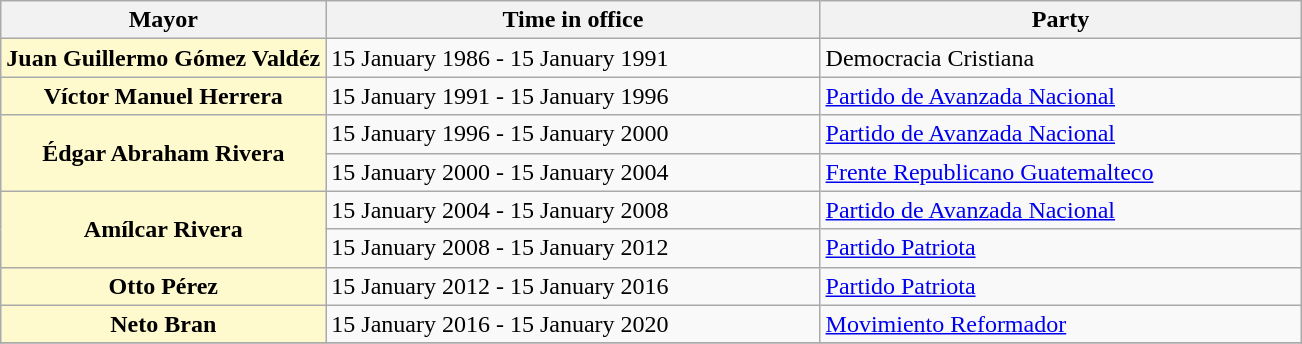<table class="wikitable">
<tr>
<th width=25%>Mayor</th>
<th>Time in office</th>
<th>Party</th>
</tr>
<tr>
<th style=background:lemonchiffon;>Juan Guillermo Gómez Valdéz</th>
<td>15 January 1986 - 15 January 1991</td>
<td>Democracia Cristiana</td>
</tr>
<tr>
<th style=background:lemonchiffon;>Víctor Manuel Herrera</th>
<td>15 January 1991 - 15 January 1996</td>
<td><a href='#'>Partido de Avanzada Nacional</a></td>
</tr>
<tr>
<th style=background:lemonchiffon; rowspan=2>Édgar Abraham Rivera</th>
<td>15 January 1996 - 15 January 2000</td>
<td><a href='#'>Partido de Avanzada Nacional</a></td>
</tr>
<tr>
<td>15 January 2000 - 15 January 2004</td>
<td><a href='#'>Frente Republicano Guatemalteco</a></td>
</tr>
<tr>
<th style=background:lemonchiffon; rowspan=2>Amílcar Rivera</th>
<td>15 January 2004 - 15 January 2008</td>
<td><a href='#'>Partido de Avanzada Nacional</a></td>
</tr>
<tr>
<td>15 January 2008 - 15 January 2012</td>
<td><a href='#'>Partido Patriota</a></td>
</tr>
<tr>
<th style=background:lemonchiffon;>Otto Pérez</th>
<td>15 January 2012 - 15 January 2016</td>
<td><a href='#'>Partido Patriota</a></td>
</tr>
<tr>
<th style=background:lemonchiffon;>Neto Bran</th>
<td>15 January 2016 - 15 January 2020</td>
<td><a href='#'>Movimiento Reformador</a></td>
</tr>
<tr>
</tr>
</table>
